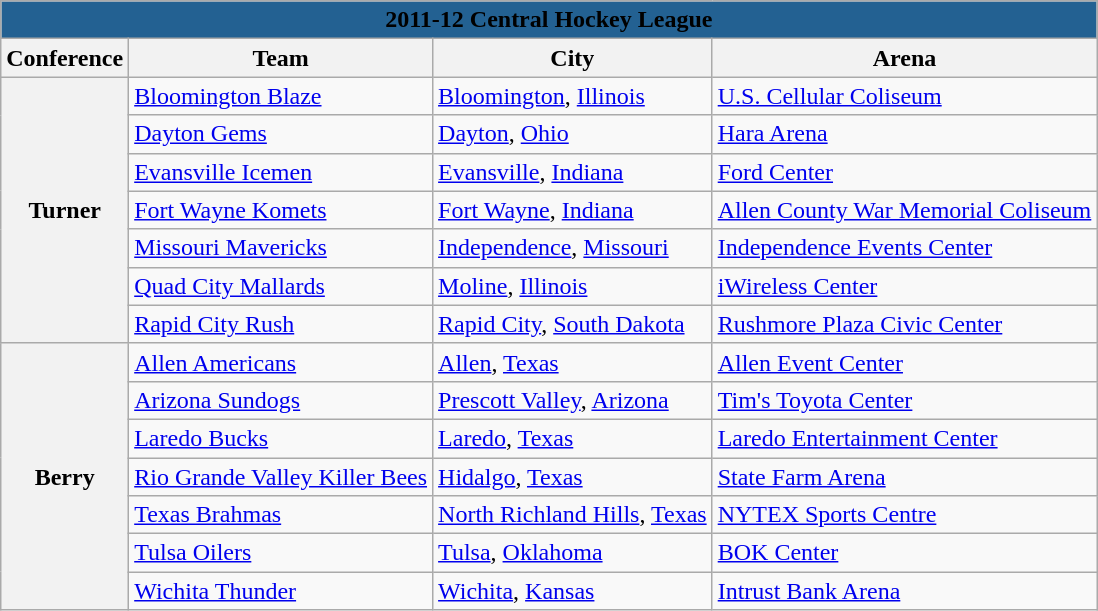<table class="wikitable" style="width:auto">
<tr>
<td bgcolor="#236192" align="center" colspan="5"><strong><span>2011-12 Central Hockey League</span></strong></td>
</tr>
<tr>
<th>Conference</th>
<th>Team</th>
<th>City</th>
<th>Arena</th>
</tr>
<tr>
<th rowspan="7">Turner</th>
<td><a href='#'>Bloomington Blaze</a></td>
<td><a href='#'>Bloomington</a>, <a href='#'>Illinois</a></td>
<td><a href='#'>U.S. Cellular Coliseum</a></td>
</tr>
<tr>
<td><a href='#'>Dayton Gems</a></td>
<td><a href='#'>Dayton</a>, <a href='#'>Ohio</a></td>
<td><a href='#'>Hara Arena</a></td>
</tr>
<tr>
<td><a href='#'>Evansville Icemen</a></td>
<td><a href='#'>Evansville</a>, <a href='#'>Indiana</a></td>
<td><a href='#'>Ford Center</a></td>
</tr>
<tr>
<td><a href='#'>Fort Wayne Komets</a></td>
<td><a href='#'>Fort Wayne</a>, <a href='#'>Indiana</a></td>
<td><a href='#'>Allen County War Memorial Coliseum</a></td>
</tr>
<tr>
<td><a href='#'>Missouri Mavericks</a></td>
<td><a href='#'>Independence</a>, <a href='#'>Missouri</a></td>
<td><a href='#'>Independence Events Center</a></td>
</tr>
<tr>
<td><a href='#'>Quad City Mallards</a></td>
<td><a href='#'>Moline</a>, <a href='#'>Illinois</a></td>
<td><a href='#'>iWireless Center</a></td>
</tr>
<tr>
<td><a href='#'>Rapid City Rush</a></td>
<td><a href='#'>Rapid City</a>, <a href='#'>South Dakota</a></td>
<td><a href='#'>Rushmore Plaza Civic Center</a></td>
</tr>
<tr>
<th rowspan="7">Berry</th>
<td><a href='#'>Allen Americans</a></td>
<td><a href='#'>Allen</a>, <a href='#'>Texas</a></td>
<td><a href='#'>Allen Event Center</a></td>
</tr>
<tr>
<td><a href='#'>Arizona Sundogs</a></td>
<td><a href='#'>Prescott Valley</a>, <a href='#'>Arizona</a></td>
<td><a href='#'>Tim's Toyota Center</a></td>
</tr>
<tr>
<td><a href='#'>Laredo Bucks</a></td>
<td><a href='#'>Laredo</a>, <a href='#'>Texas</a></td>
<td><a href='#'>Laredo Entertainment Center</a></td>
</tr>
<tr>
<td><a href='#'>Rio Grande Valley Killer Bees</a></td>
<td><a href='#'>Hidalgo</a>, <a href='#'>Texas</a></td>
<td><a href='#'>State Farm Arena</a></td>
</tr>
<tr>
<td><a href='#'>Texas Brahmas</a></td>
<td><a href='#'>North Richland Hills</a>, <a href='#'>Texas</a></td>
<td><a href='#'>NYTEX Sports Centre</a></td>
</tr>
<tr>
<td><a href='#'>Tulsa Oilers</a></td>
<td><a href='#'>Tulsa</a>, <a href='#'>Oklahoma</a></td>
<td><a href='#'>BOK Center</a></td>
</tr>
<tr>
<td><a href='#'>Wichita Thunder</a></td>
<td><a href='#'>Wichita</a>, <a href='#'>Kansas</a></td>
<td><a href='#'>Intrust Bank Arena</a></td>
</tr>
</table>
